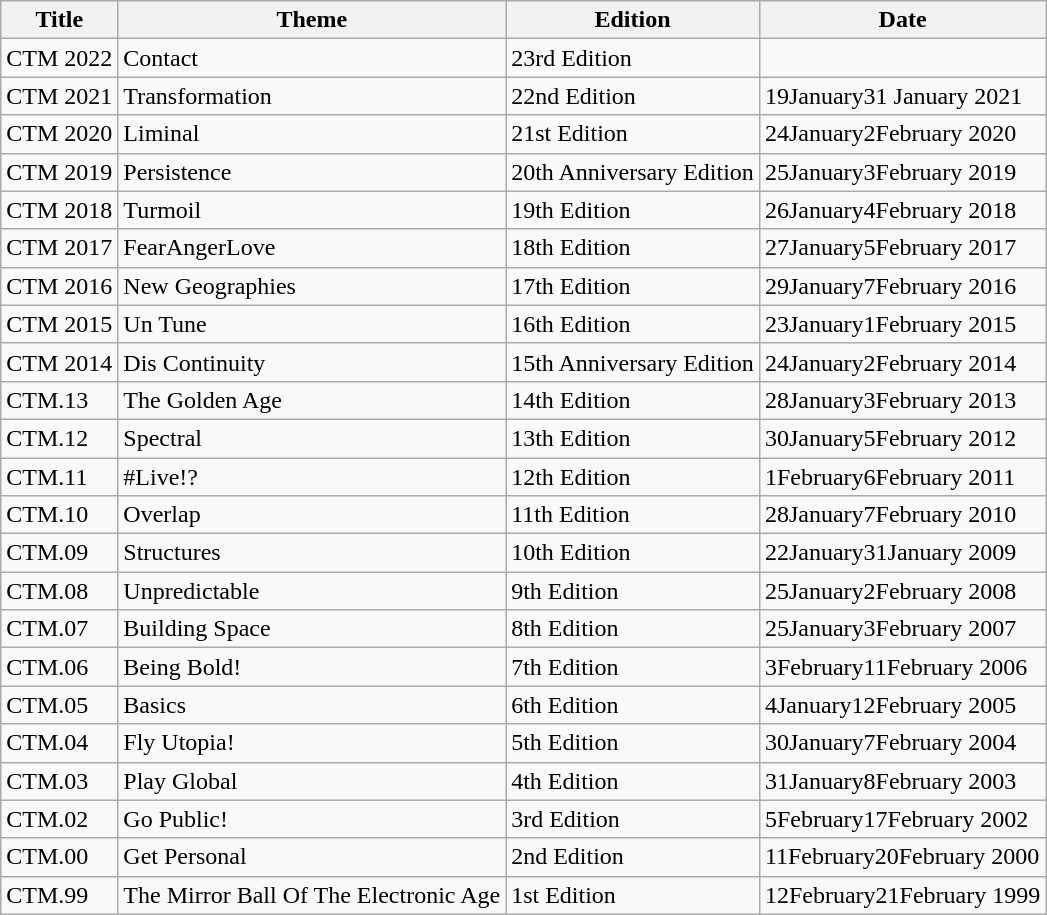<table class="wikitable">
<tr>
<th>Title</th>
<th>Theme</th>
<th>Edition</th>
<th>Date</th>
</tr>
<tr>
<td>CTM 2022</td>
<td>Contact</td>
<td>23rd Edition</td>
<td></td>
</tr>
<tr>
<td>CTM 2021</td>
<td>Transformation</td>
<td>22nd Edition</td>
<td>19January31 January 2021</td>
</tr>
<tr>
<td>CTM 2020</td>
<td>Liminal</td>
<td>21st Edition</td>
<td>24January2February 2020</td>
</tr>
<tr>
<td>CTM 2019</td>
<td>Persistence</td>
<td>20th Anniversary Edition</td>
<td>25January3February 2019</td>
</tr>
<tr>
<td>CTM 2018</td>
<td>Turmoil</td>
<td>19th Edition</td>
<td>26January4February 2018</td>
</tr>
<tr>
<td>CTM 2017</td>
<td>FearAngerLove</td>
<td>18th Edition</td>
<td>27January5February 2017</td>
</tr>
<tr>
<td>CTM 2016</td>
<td>New Geographies</td>
<td>17th Edition</td>
<td>29January7February 2016</td>
</tr>
<tr>
<td>CTM 2015</td>
<td>Un Tune</td>
<td>16th Edition</td>
<td>23January1February 2015</td>
</tr>
<tr>
<td>CTM 2014</td>
<td>Dis Continuity</td>
<td>15th Anniversary Edition</td>
<td>24January2February 2014</td>
</tr>
<tr>
<td>CTM.13</td>
<td>The Golden Age</td>
<td>14th Edition</td>
<td>28January3February 2013</td>
</tr>
<tr>
<td>CTM.12</td>
<td>Spectral</td>
<td>13th Edition</td>
<td>30January5February 2012</td>
</tr>
<tr>
<td>CTM.11</td>
<td>#Live!?</td>
<td>12th Edition</td>
<td>1February6February 2011</td>
</tr>
<tr>
<td>CTM.10</td>
<td>Overlap</td>
<td>11th Edition</td>
<td>28January7February 2010</td>
</tr>
<tr>
<td>CTM.09</td>
<td>Structures</td>
<td>10th Edition</td>
<td>22January31January 2009</td>
</tr>
<tr>
<td>CTM.08</td>
<td>Unpredictable</td>
<td>9th Edition</td>
<td>25January2February 2008</td>
</tr>
<tr>
<td>CTM.07</td>
<td>Building Space</td>
<td>8th Edition</td>
<td>25January3February 2007</td>
</tr>
<tr>
<td>CTM.06</td>
<td>Being Bold!</td>
<td>7th Edition</td>
<td>3February11February 2006</td>
</tr>
<tr>
<td>CTM.05</td>
<td>Basics</td>
<td>6th Edition</td>
<td>4January12February 2005</td>
</tr>
<tr>
<td>CTM.04</td>
<td>Fly Utopia!</td>
<td>5th Edition</td>
<td>30January7February 2004</td>
</tr>
<tr>
<td>CTM.03</td>
<td>Play Global</td>
<td>4th Edition</td>
<td>31January8February 2003</td>
</tr>
<tr>
<td>CTM.02</td>
<td>Go Public!</td>
<td>3rd Edition</td>
<td>5February17February 2002</td>
</tr>
<tr>
<td>CTM.00</td>
<td>Get Personal</td>
<td>2nd Edition</td>
<td>11February20February 2000</td>
</tr>
<tr>
<td>CTM.99</td>
<td>The Mirror Ball Of The Electronic Age</td>
<td>1st Edition</td>
<td>12February21February 1999</td>
</tr>
</table>
